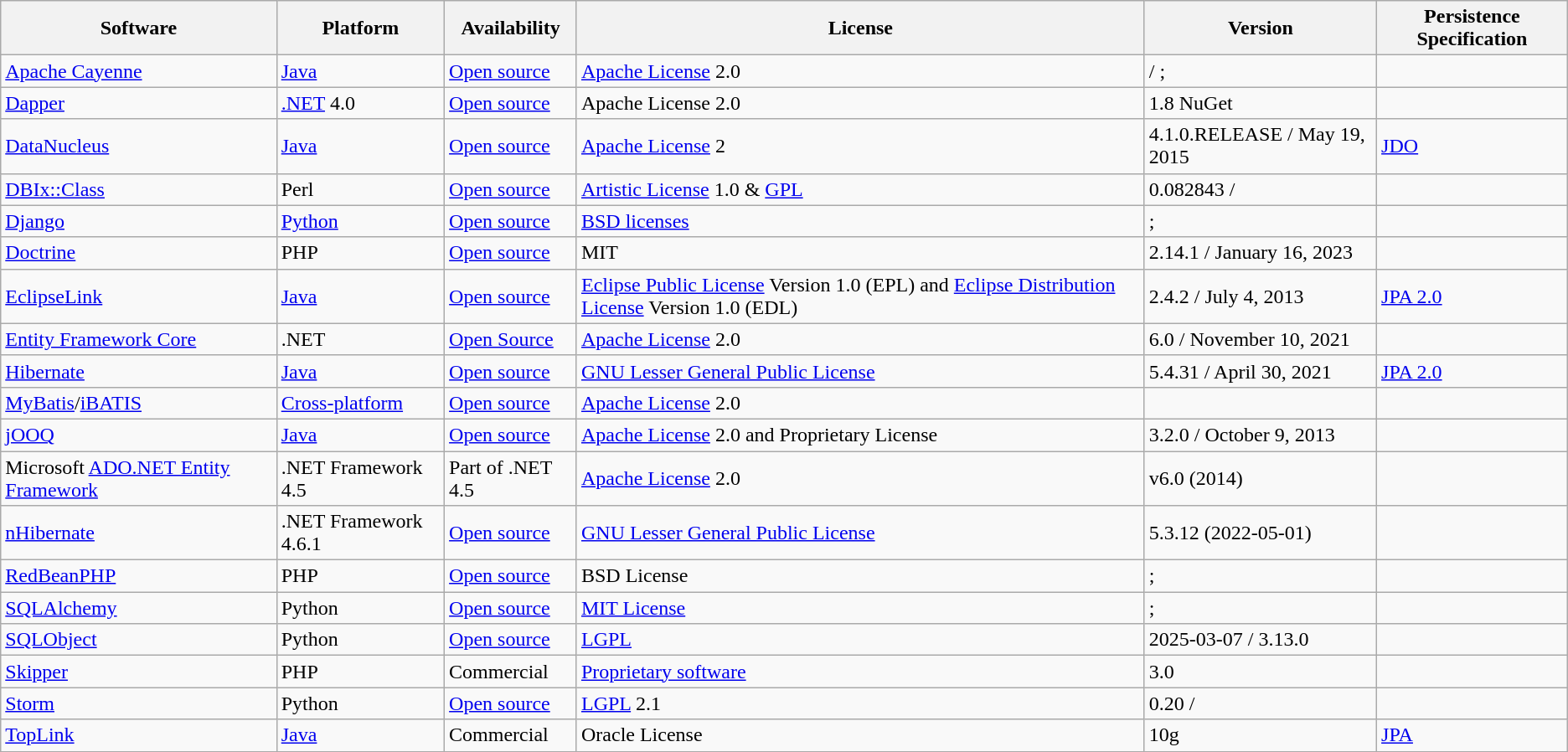<table class="wikitable sortable">
<tr>
<th>Software</th>
<th>Platform</th>
<th>Availability</th>
<th>License</th>
<th>Version</th>
<th>Persistence Specification</th>
</tr>
<tr>
<td><a href='#'>Apache Cayenne</a></td>
<td><a href='#'>Java</a></td>
<td><a href='#'>Open source</a></td>
<td><a href='#'>Apache License</a> 2.0</td>
<td> / ; </td>
<td></td>
</tr>
<tr>
<td><a href='#'>Dapper</a></td>
<td><a href='#'>.NET</a> 4.0</td>
<td><a href='#'>Open source</a></td>
<td>Apache License 2.0</td>
<td>1.8 NuGet</td>
<td></td>
</tr>
<tr>
<td><a href='#'>DataNucleus</a></td>
<td><a href='#'>Java</a></td>
<td><a href='#'>Open source</a></td>
<td><a href='#'>Apache License</a> 2</td>
<td>4.1.0.RELEASE / May 19, 2015</td>
<td><a href='#'>JDO</a></td>
</tr>
<tr>
<td><a href='#'>DBIx::Class</a></td>
<td>Perl</td>
<td><a href='#'>Open source</a></td>
<td><a href='#'>Artistic License</a> 1.0 & <a href='#'>GPL</a></td>
<td>0.082843 / </td>
<td></td>
</tr>
<tr>
<td><a href='#'>Django</a></td>
<td><a href='#'>Python</a></td>
<td><a href='#'>Open source</a></td>
<td><a href='#'>BSD licenses</a></td>
<td> ; </td>
<td></td>
</tr>
<tr>
<td><a href='#'>Doctrine</a></td>
<td>PHP</td>
<td><a href='#'>Open source</a></td>
<td>MIT</td>
<td>2.14.1 / January 16, 2023</td>
<td></td>
</tr>
<tr>
<td><a href='#'>EclipseLink</a></td>
<td><a href='#'>Java</a></td>
<td><a href='#'>Open source</a></td>
<td><a href='#'>Eclipse Public License</a> Version 1.0 (EPL) and <a href='#'>Eclipse Distribution License</a> Version 1.0 (EDL)</td>
<td>2.4.2	/ July 4, 2013</td>
<td><a href='#'>JPA 2.0</a></td>
</tr>
<tr>
<td><a href='#'>Entity Framework Core</a></td>
<td>.NET</td>
<td><a href='#'>Open Source</a></td>
<td><a href='#'>Apache License</a> 2.0</td>
<td>6.0 / November 10, 2021</td>
</tr>
<tr>
<td><a href='#'>Hibernate</a></td>
<td><a href='#'>Java</a></td>
<td><a href='#'>Open source</a></td>
<td><a href='#'>GNU Lesser General Public License</a></td>
<td>5.4.31 / April 30, 2021</td>
<td><a href='#'>JPA 2.0</a></td>
</tr>
<tr>
<td><a href='#'>MyBatis</a>/<a href='#'>iBATIS</a></td>
<td><a href='#'>Cross-platform</a></td>
<td><a href='#'>Open source</a></td>
<td><a href='#'>Apache License</a> 2.0</td>
<td></td>
<td></td>
</tr>
<tr>
<td><a href='#'>jOOQ</a></td>
<td><a href='#'>Java</a></td>
<td><a href='#'>Open source</a></td>
<td><a href='#'>Apache License</a> 2.0 and Proprietary License</td>
<td>3.2.0 / October 9, 2013</td>
<td></td>
</tr>
<tr>
<td>Microsoft <a href='#'>ADO.NET Entity Framework</a></td>
<td>.NET Framework 4.5</td>
<td>Part of .NET 4.5</td>
<td><a href='#'>Apache License</a> 2.0</td>
<td>v6.0 (2014)</td>
<td></td>
</tr>
<tr>
<td><a href='#'>nHibernate</a></td>
<td>.NET Framework 4.6.1</td>
<td><a href='#'>Open source</a></td>
<td><a href='#'>GNU Lesser General Public License</a></td>
<td>5.3.12 (2022-05-01)</td>
<td></td>
</tr>
<tr>
<td><a href='#'>RedBeanPHP</a></td>
<td>PHP</td>
<td><a href='#'>Open source</a></td>
<td>BSD License</td>
<td>;  </td>
<td></td>
</tr>
<tr>
<td><a href='#'>SQLAlchemy</a></td>
<td>Python</td>
<td><a href='#'>Open source</a></td>
<td><a href='#'>MIT License</a></td>
<td>;  </td>
<td></td>
</tr>
<tr>
<td><a href='#'>SQLObject</a></td>
<td>Python</td>
<td><a href='#'>Open source</a></td>
<td><a href='#'>LGPL</a></td>
<td>2025-03-07 / 3.13.0</td>
<td></td>
</tr>
<tr>
<td><a href='#'>Skipper</a></td>
<td>PHP</td>
<td>Commercial</td>
<td><a href='#'>Proprietary software</a></td>
<td>3.0</td>
<td></td>
</tr>
<tr>
<td><a href='#'>Storm</a></td>
<td>Python</td>
<td><a href='#'>Open source</a></td>
<td><a href='#'>LGPL</a> 2.1</td>
<td>0.20 / </td>
<td></td>
</tr>
<tr>
<td><a href='#'>TopLink</a></td>
<td><a href='#'>Java</a></td>
<td>Commercial</td>
<td>Oracle License</td>
<td>10g</td>
<td><a href='#'>JPA</a></td>
</tr>
<tr>
</tr>
</table>
